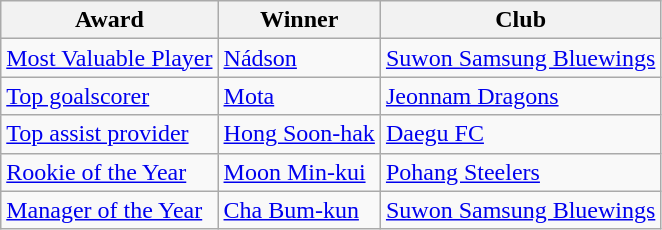<table class="wikitable">
<tr>
<th>Award</th>
<th>Winner</th>
<th>Club</th>
</tr>
<tr>
<td><a href='#'>Most Valuable Player</a></td>
<td> <a href='#'>Nádson</a></td>
<td><a href='#'>Suwon Samsung Bluewings</a></td>
</tr>
<tr>
<td><a href='#'>Top goalscorer</a></td>
<td> <a href='#'>Mota</a></td>
<td><a href='#'>Jeonnam Dragons</a></td>
</tr>
<tr>
<td><a href='#'>Top assist provider</a></td>
<td> <a href='#'>Hong Soon-hak</a></td>
<td><a href='#'>Daegu FC</a></td>
</tr>
<tr>
<td><a href='#'>Rookie of the Year</a></td>
<td> <a href='#'>Moon Min-kui</a></td>
<td><a href='#'>Pohang Steelers</a></td>
</tr>
<tr>
<td><a href='#'>Manager of the Year</a></td>
<td> <a href='#'>Cha Bum-kun</a></td>
<td><a href='#'>Suwon Samsung Bluewings</a></td>
</tr>
</table>
